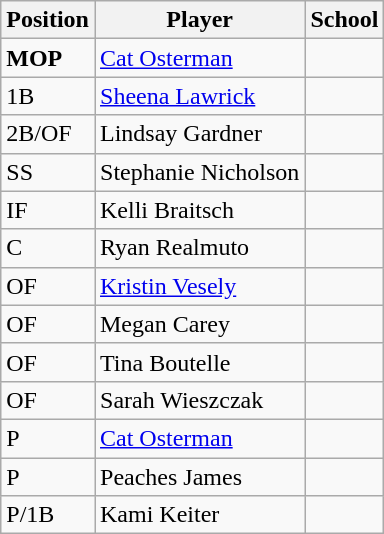<table class="wikitable">
<tr>
<th>Position</th>
<th>Player</th>
<th>School</th>
</tr>
<tr>
<td><strong>MOP</strong></td>
<td><a href='#'>Cat Osterman</a></td>
<td></td>
</tr>
<tr>
<td>1B</td>
<td><a href='#'>Sheena Lawrick</a></td>
<td></td>
</tr>
<tr>
<td>2B/OF</td>
<td>Lindsay Gardner</td>
<td></td>
</tr>
<tr>
<td>SS</td>
<td>Stephanie Nicholson</td>
<td></td>
</tr>
<tr>
<td>IF</td>
<td>Kelli Braitsch</td>
<td></td>
</tr>
<tr>
<td>C</td>
<td>Ryan Realmuto</td>
<td></td>
</tr>
<tr>
<td>OF</td>
<td><a href='#'>Kristin Vesely</a></td>
<td></td>
</tr>
<tr>
<td>OF</td>
<td>Megan Carey</td>
<td></td>
</tr>
<tr>
<td>OF</td>
<td>Tina Boutelle</td>
<td></td>
</tr>
<tr>
<td>OF</td>
<td>Sarah Wieszczak</td>
<td></td>
</tr>
<tr>
<td>P</td>
<td><a href='#'>Cat Osterman</a></td>
<td></td>
</tr>
<tr>
<td>P</td>
<td>Peaches James</td>
<td></td>
</tr>
<tr>
<td>P/1B</td>
<td>Kami Keiter</td>
<td></td>
</tr>
</table>
